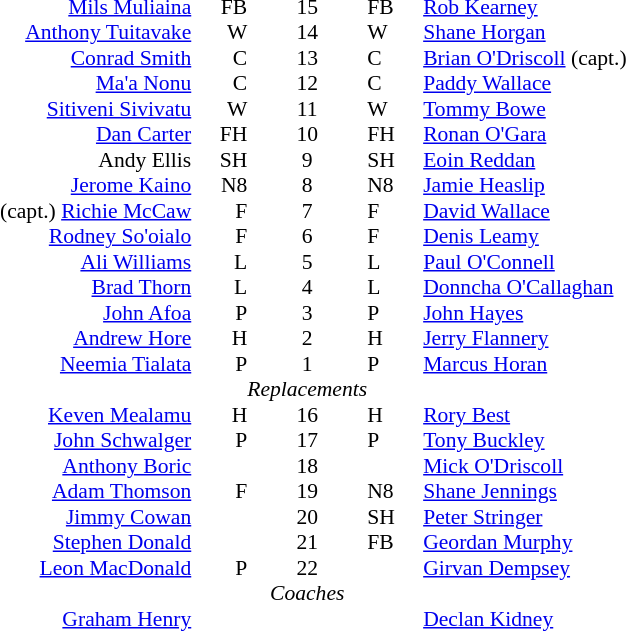<table width="100%" style="font-size: 90%; " cellspacing="0" cellpadding="0" align=center>
<tr>
<td width=41%; text-align=right></td>
<td width=3%; text-align:right></td>
<td width=4%; text-align:center></td>
<td width=3%; text-align:left></td>
<td width=49%; text-align:left></td>
</tr>
<tr>
<td align=right><a href='#'>Mils Muliaina</a></td>
<td align=right>FB</td>
<td align=center>15</td>
<td>FB</td>
<td><a href='#'>Rob Kearney</a></td>
</tr>
<tr>
<td align=right><a href='#'>Anthony Tuitavake</a></td>
<td align=right>W</td>
<td align=center>14</td>
<td>W</td>
<td><a href='#'>Shane Horgan</a></td>
</tr>
<tr>
<td align=right><a href='#'>Conrad Smith</a></td>
<td align=right>C</td>
<td align=center>13</td>
<td>C</td>
<td><a href='#'>Brian O'Driscoll</a> (capt.)</td>
</tr>
<tr>
<td align=right><a href='#'>Ma'a Nonu</a></td>
<td align=right>C</td>
<td align=center>12</td>
<td>C</td>
<td><a href='#'>Paddy Wallace</a></td>
</tr>
<tr>
<td align=right><a href='#'>Sitiveni Sivivatu</a></td>
<td align=right>W</td>
<td align=center>11</td>
<td>W</td>
<td><a href='#'>Tommy Bowe</a></td>
</tr>
<tr>
<td align=right><a href='#'>Dan Carter</a></td>
<td align=right>FH</td>
<td align=center>10</td>
<td>FH</td>
<td><a href='#'>Ronan O'Gara</a></td>
</tr>
<tr>
<td align=right>Andy Ellis</td>
<td align=right>SH</td>
<td align=center>9</td>
<td>SH</td>
<td><a href='#'>Eoin Reddan</a></td>
</tr>
<tr>
<td align=right><a href='#'>Jerome Kaino</a></td>
<td align=right>N8</td>
<td align=center>8</td>
<td>N8</td>
<td><a href='#'>Jamie Heaslip</a></td>
</tr>
<tr>
<td align=right>(capt.) <a href='#'>Richie McCaw</a></td>
<td align=right>F</td>
<td align=center>7</td>
<td>F</td>
<td><a href='#'>David Wallace</a></td>
</tr>
<tr>
<td align=right><a href='#'>Rodney So'oialo</a></td>
<td align=right>F</td>
<td align=center>6</td>
<td>F</td>
<td><a href='#'>Denis Leamy</a></td>
</tr>
<tr>
<td align=right><a href='#'>Ali Williams</a></td>
<td align=right>L</td>
<td align=center>5</td>
<td>L</td>
<td><a href='#'>Paul O'Connell</a></td>
</tr>
<tr>
<td align=right><a href='#'>Brad Thorn</a></td>
<td align=right>L</td>
<td align=center>4</td>
<td>L</td>
<td><a href='#'>Donncha O'Callaghan</a></td>
</tr>
<tr>
<td align=right><a href='#'>John Afoa</a></td>
<td align=right>P</td>
<td align=center>3</td>
<td>P</td>
<td><a href='#'>John Hayes</a></td>
</tr>
<tr>
<td align=right><a href='#'>Andrew Hore</a></td>
<td align=right>H</td>
<td align=center>2</td>
<td>H</td>
<td><a href='#'>Jerry Flannery</a></td>
</tr>
<tr>
<td align=right><a href='#'>Neemia Tialata</a></td>
<td align=right>P</td>
<td align=center>1</td>
<td>P</td>
<td><a href='#'>Marcus Horan</a></td>
</tr>
<tr>
<td></td>
<td></td>
<td align=center><em>Replacements</em></td>
<td></td>
<td></td>
</tr>
<tr>
<td align=right> <a href='#'>Keven Mealamu</a></td>
<td align=right>H</td>
<td align=center>16</td>
<td>H</td>
<td><a href='#'>Rory Best</a> </td>
</tr>
<tr>
<td align=right> <a href='#'>John Schwalger</a></td>
<td align=right>P</td>
<td align=center>17</td>
<td>P</td>
<td><a href='#'>Tony Buckley</a> </td>
</tr>
<tr>
<td align=right><a href='#'>Anthony Boric</a></td>
<td align=right></td>
<td align=center>18</td>
<td></td>
<td><a href='#'>Mick O'Driscoll</a></td>
</tr>
<tr>
<td align=right> <a href='#'>Adam Thomson</a></td>
<td align=right>F</td>
<td align=center>19</td>
<td>N8</td>
<td><a href='#'>Shane Jennings</a> </td>
</tr>
<tr>
<td align=right><a href='#'>Jimmy Cowan</a></td>
<td align=right></td>
<td align=center>20</td>
<td>SH</td>
<td><a href='#'>Peter Stringer</a> </td>
</tr>
<tr>
<td align=right><a href='#'>Stephen Donald</a></td>
<td align=right></td>
<td align=center>21</td>
<td>FB</td>
<td><a href='#'>Geordan Murphy</a> </td>
</tr>
<tr>
<td align=right> <a href='#'>Leon MacDonald</a></td>
<td align=right>P</td>
<td align=center>22</td>
<td></td>
<td><a href='#'>Girvan Dempsey</a></td>
</tr>
<tr>
<td></td>
<td></td>
<td align=center><em>Coaches</em></td>
<td></td>
<td></td>
</tr>
<tr>
<td align=right> <a href='#'>Graham Henry</a></td>
<td></td>
<td></td>
<td></td>
<td><a href='#'>Declan Kidney</a> </td>
</tr>
</table>
